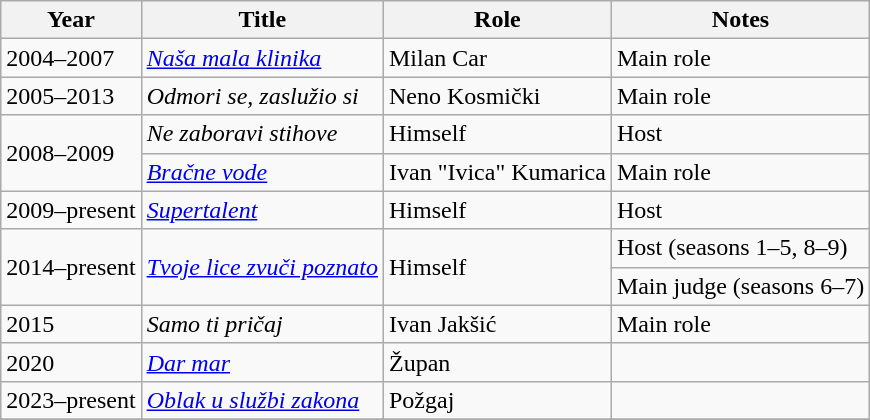<table class="wikitable sortable">
<tr>
<th>Year</th>
<th>Title</th>
<th>Role</th>
<th class="unsortable">Notes</th>
</tr>
<tr>
<td>2004–2007</td>
<td><em><a href='#'>Naša mala klinika</a></em></td>
<td>Milan Car</td>
<td>Main role</td>
</tr>
<tr>
<td>2005–2013</td>
<td><em>Odmori se, zaslužio si</em></td>
<td>Neno Kosmički</td>
<td>Main role</td>
</tr>
<tr>
<td rowspan="2">2008–2009</td>
<td><em>Ne zaboravi stihove</em></td>
<td>Himself</td>
<td>Host</td>
</tr>
<tr>
<td><em><a href='#'>Bračne vode</a></em></td>
<td>Ivan "Ivica" Kumarica</td>
<td>Main role</td>
</tr>
<tr>
<td>2009–present</td>
<td><em><a href='#'>Supertalent</a></em></td>
<td>Himself</td>
<td>Host</td>
</tr>
<tr>
<td rowspan="2">2014–present</td>
<td rowspan="2"><em><a href='#'>Tvoje lice zvuči poznato</a></em></td>
<td rowspan="2">Himself</td>
<td>Host (seasons 1–5, 8–9)</td>
</tr>
<tr>
<td>Main judge (seasons 6–7)</td>
</tr>
<tr>
<td>2015</td>
<td><em>Samo ti pričaj</em></td>
<td>Ivan Jakšić</td>
<td>Main role</td>
</tr>
<tr>
<td>2020</td>
<td><em><a href='#'>Dar mar</a></em></td>
<td>Župan</td>
<td></td>
</tr>
<tr>
<td>2023–present</td>
<td><em><a href='#'>Oblak u službi zakona</a></em></td>
<td>Požgaj</td>
<td></td>
</tr>
<tr>
</tr>
</table>
